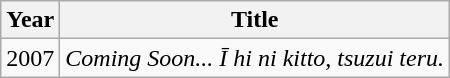<table class="wikitable">
<tr>
<th>Year</th>
<th>Title</th>
</tr>
<tr>
<td>2007</td>
<td><em>Coming Soon... Ī hi ni kitto, tsuzui teru.</em></td>
</tr>
</table>
